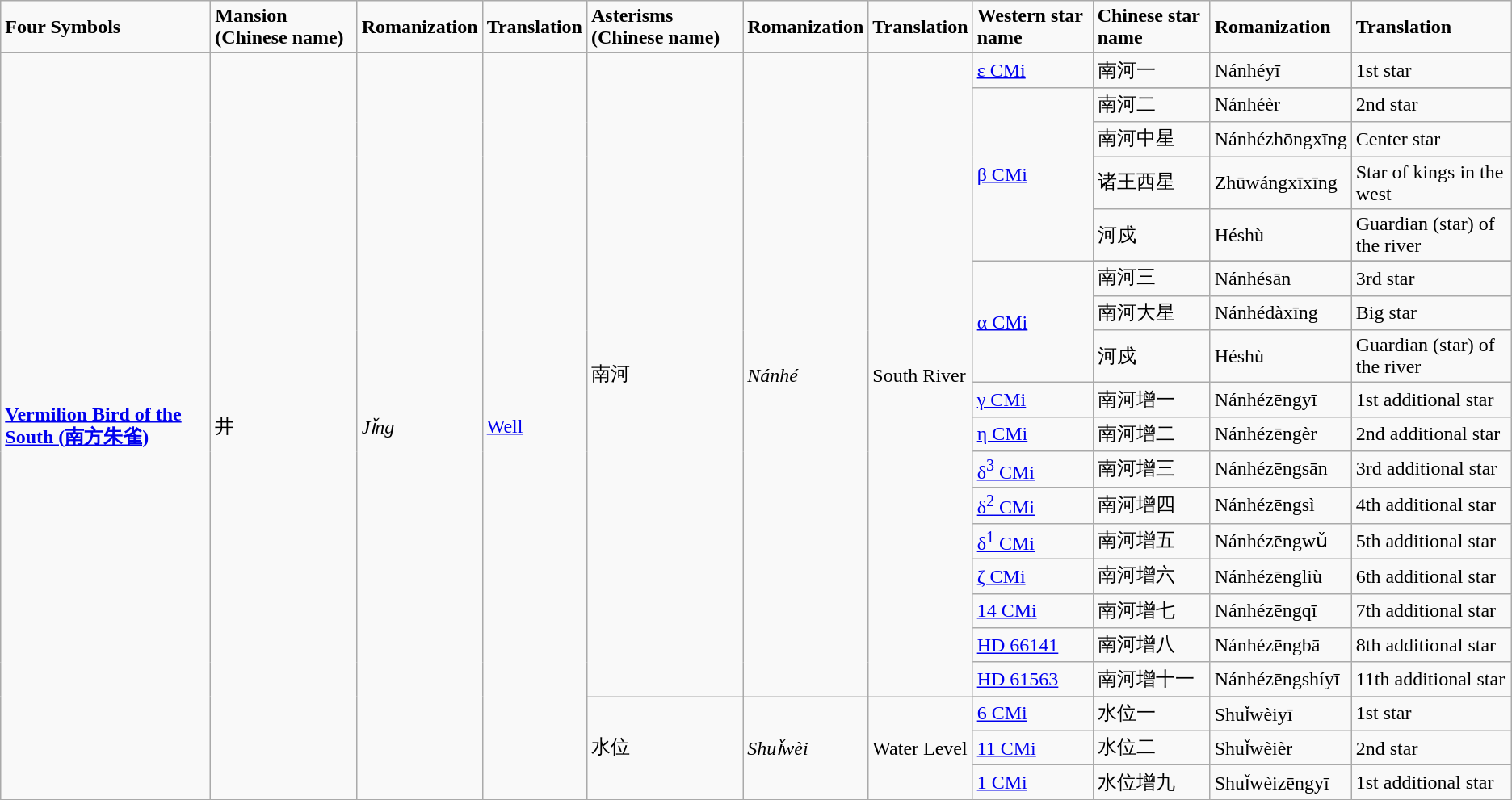<table class="wikitable">
<tr>
<td><strong>Four Symbols</strong></td>
<td><strong>Mansion (Chinese name)</strong></td>
<td><strong>Romanization</strong></td>
<td><strong>Translation</strong></td>
<td><strong>Asterisms (Chinese name)</strong></td>
<td><strong>Romanization</strong></td>
<td><strong>Translation</strong></td>
<td><strong>Western star name</strong></td>
<td><strong>Chinese star name</strong></td>
<td><strong>Romanization</strong></td>
<td><strong>Translation</strong></td>
</tr>
<tr>
<td rowspan="24"><strong><a href='#'>Vermilion Bird of the South (南方朱雀)</a></strong></td>
<td rowspan="24">井</td>
<td rowspan="24"><em>Jǐng</em></td>
<td rowspan="24"><a href='#'>Well</a></td>
<td rowspan="20">南河</td>
<td rowspan="20"><em>Nánhé</em></td>
<td rowspan="20">South River</td>
</tr>
<tr>
<td><a href='#'>ε CMi</a></td>
<td>南河一</td>
<td>Nánhéyī</td>
<td>1st star</td>
</tr>
<tr>
<td rowspan="5"><a href='#'>β CMi</a></td>
</tr>
<tr>
<td>南河二</td>
<td>Nánhéèr</td>
<td>2nd star</td>
</tr>
<tr>
<td>南河中星</td>
<td>Nánhézhōngxīng</td>
<td>Center star</td>
</tr>
<tr>
<td>诸王西星</td>
<td>Zhūwángxīxīng</td>
<td>Star of kings in the west</td>
</tr>
<tr>
<td>河戍</td>
<td>Héshù</td>
<td>Guardian (star) of the river</td>
</tr>
<tr>
<td rowspan="4"><a href='#'>α CMi</a></td>
</tr>
<tr>
<td>南河三</td>
<td>Nánhésān</td>
<td>3rd star</td>
</tr>
<tr>
<td>南河大星</td>
<td>Nánhédàxīng</td>
<td>Big star</td>
</tr>
<tr>
<td>河戍</td>
<td>Héshù</td>
<td>Guardian (star) of the river</td>
</tr>
<tr>
<td><a href='#'>γ CMi</a></td>
<td>南河增一</td>
<td>Nánhézēngyī</td>
<td>1st additional star</td>
</tr>
<tr>
<td><a href='#'>η CMi</a></td>
<td>南河增二</td>
<td>Nánhézēngèr</td>
<td>2nd additional star</td>
</tr>
<tr>
<td><a href='#'>δ<sup>3</sup> CMi</a></td>
<td>南河增三</td>
<td>Nánhézēngsān</td>
<td>3rd additional star</td>
</tr>
<tr>
<td><a href='#'>δ<sup>2</sup> CMi</a></td>
<td>南河增四</td>
<td>Nánhézēngsì</td>
<td>4th additional star</td>
</tr>
<tr>
<td><a href='#'>δ<sup>1</sup> CMi</a></td>
<td>南河增五</td>
<td>Nánhézēngwǔ</td>
<td>5th additional star</td>
</tr>
<tr>
<td><a href='#'>ζ CMi</a></td>
<td>南河增六</td>
<td>Nánhézēngliù</td>
<td>6th additional star</td>
</tr>
<tr>
<td><a href='#'>14 CMi</a></td>
<td>南河增七</td>
<td>Nánhézēngqī</td>
<td>7th additional star</td>
</tr>
<tr>
<td><a href='#'>HD 66141</a></td>
<td>南河增八</td>
<td>Nánhézēngbā</td>
<td>8th additional star</td>
</tr>
<tr>
<td><a href='#'>HD 61563</a></td>
<td>南河增十一</td>
<td>Nánhézēngshíyī</td>
<td>11th additional star</td>
</tr>
<tr>
<td rowspan="4">水位</td>
<td rowspan="4"><em>Shuǐwèi</em></td>
<td rowspan="4">Water Level</td>
</tr>
<tr>
<td><a href='#'>6 CMi</a></td>
<td>水位一</td>
<td>Shuǐwèiyī</td>
<td>1st star</td>
</tr>
<tr>
<td><a href='#'>11 CMi</a></td>
<td>水位二</td>
<td>Shuǐwèièr</td>
<td>2nd star</td>
</tr>
<tr>
<td><a href='#'>1 CMi</a></td>
<td>水位增九</td>
<td>Shuǐwèizēngyī</td>
<td>1st additional star</td>
</tr>
<tr>
</tr>
</table>
